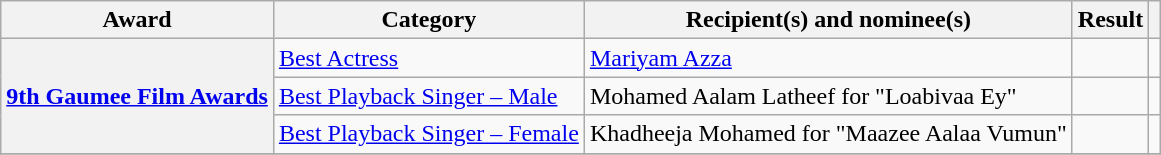<table class="wikitable plainrowheaders sortable">
<tr>
<th scope="col">Award</th>
<th scope="col">Category</th>
<th scope="col">Recipient(s) and nominee(s)</th>
<th scope="col">Result</th>
<th scope="col" class="unsortable"></th>
</tr>
<tr>
<th scope="row" rowspan="3"><a href='#'>9th Gaumee Film Awards</a></th>
<td><a href='#'>Best Actress</a></td>
<td><a href='#'>Mariyam Azza</a></td>
<td></td>
<td style="text-align:center;"></td>
</tr>
<tr>
<td><a href='#'>Best Playback Singer – Male</a></td>
<td>Mohamed Aalam Latheef for "Loabivaa Ey"</td>
<td></td>
<td style="text-align:center;"></td>
</tr>
<tr>
<td><a href='#'>Best Playback Singer – Female</a></td>
<td>Khadheeja Mohamed for "Maazee Aalaa Vumun"</td>
<td></td>
<td style="text-align:center;"></td>
</tr>
<tr>
</tr>
</table>
